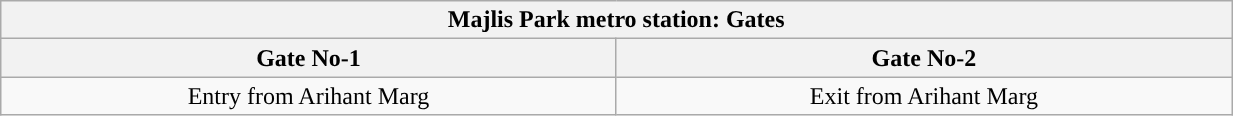<table class="wikitable" style="text-align: center;" width="65%">
<tr>
<th colspan="5" style="background:#"><span>Majlis Park metro station: Gates</span></th>
</tr>
<tr>
<th style="width:15%;">Gate No-1</th>
<th style="width:15%;">Gate No-2</th>
</tr>
<tr>
<td>Entry from Arihant Marg</td>
<td>Exit from Arihant Marg</td>
</tr>
</table>
